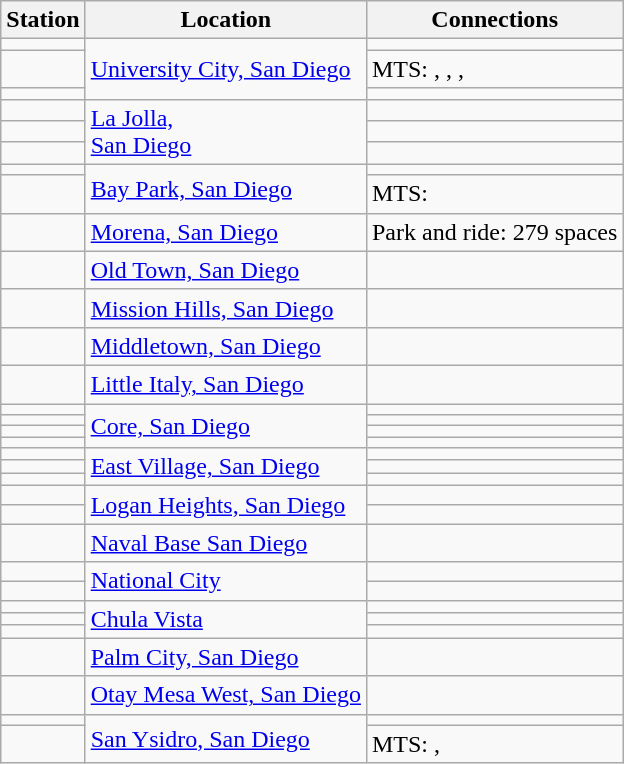<table class="wikitable sticky-header">
<tr>
<th>Station</th>
<th>Location</th>
<th>Connections</th>
</tr>
<tr>
<td></td>
<td rowspan="3"><a href='#'>University City, San Diego</a></td>
<td></td>
</tr>
<tr>
<td></td>
<td> MTS: , , , </td>
</tr>
<tr>
<td></td>
<td></td>
</tr>
<tr>
<td></td>
<td rowspan="3"><a href='#'>La Jolla,<br>San Diego</a></td>
<td></td>
</tr>
<tr>
<td></td>
<td></td>
</tr>
<tr>
<td></td>
<td></td>
</tr>
<tr>
<td></td>
<td rowspan="2"><a href='#'>Bay Park, San Diego</a></td>
<td></td>
</tr>
<tr>
<td></td>
<td> MTS: </td>
</tr>
<tr>
<td></td>
<td><a href='#'>Morena, San Diego</a></td>
<td> Park and ride: 279 spaces</td>
</tr>
<tr>
<td></td>
<td><a href='#'>Old Town, San Diego</a></td>
<td></td>
</tr>
<tr>
<td></td>
<td><a href='#'>Mission Hills, San Diego</a></td>
<td></td>
</tr>
<tr>
<td></td>
<td><a href='#'>Middletown, San Diego</a></td>
<td></td>
</tr>
<tr>
<td></td>
<td><a href='#'>Little Italy, San Diego</a></td>
<td></td>
</tr>
<tr>
<td></td>
<td rowspan="4"><a href='#'>Core, San Diego</a></td>
<td></td>
</tr>
<tr>
<td></td>
<td></td>
</tr>
<tr>
<td></td>
<td> </td>
</tr>
<tr>
<td></td>
<td></td>
</tr>
<tr>
<td></td>
<td rowspan="3"><a href='#'>East Village, San Diego</a></td>
<td></td>
</tr>
<tr>
<td></td>
<td></td>
</tr>
<tr>
<td></td>
<td></td>
</tr>
<tr>
<td></td>
<td rowspan="2"><a href='#'>Logan Heights, San Diego</a></td>
<td></td>
</tr>
<tr>
<td></td>
<td></td>
</tr>
<tr>
<td></td>
<td><a href='#'>Naval Base San Diego</a></td>
<td></td>
</tr>
<tr>
<td></td>
<td rowspan="2"><a href='#'>National City</a></td>
<td></td>
</tr>
<tr>
<td></td>
<td></td>
</tr>
<tr>
<td></td>
<td rowspan="3"><a href='#'>Chula Vista</a></td>
<td></td>
</tr>
<tr>
<td></td>
<td></td>
</tr>
<tr>
<td></td>
<td></td>
</tr>
<tr>
<td></td>
<td><a href='#'>Palm City, San Diego</a></td>
<td></td>
</tr>
<tr>
<td></td>
<td><a href='#'>Otay Mesa West, San Diego</a></td>
<td></td>
</tr>
<tr>
<td></td>
<td rowspan="2"><a href='#'>San Ysidro, San Diego</a></td>
<td></td>
</tr>
<tr>
<td></td>
<td> MTS: , </td>
</tr>
</table>
